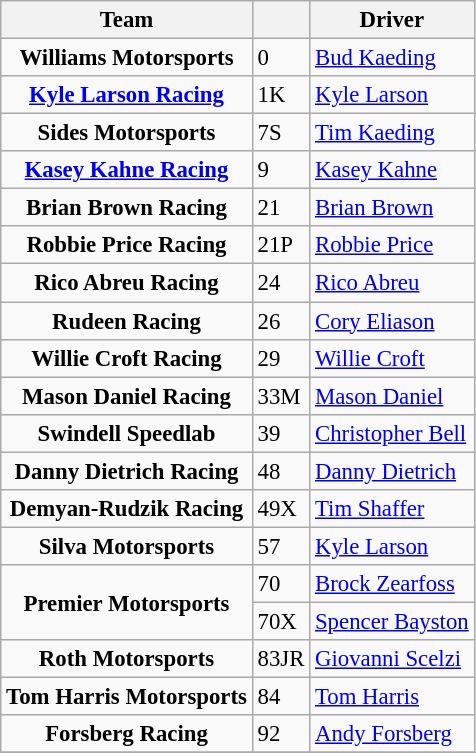<table class="wikitable" style="font-size: 95%;">
<tr>
<th>Team</th>
<th></th>
<th>Driver</th>
</tr>
<tr>
<td style="text-align:center;"><strong>Williams Motorsports</strong></td>
<td>0</td>
<td><a href='#'>Bud Kaeding</a></td>
</tr>
<tr>
<td style="text-align:center;"><strong><a href='#'>Kyle Larson Racing</a></strong></td>
<td>1K</td>
<td><a href='#'>Kyle Larson</a></td>
</tr>
<tr>
<td style="text-align:center;"><strong>Sides Motorsports</strong></td>
<td>7S</td>
<td><a href='#'>Tim Kaeding</a></td>
</tr>
<tr>
<td style="text-align:center;"><strong><a href='#'>Kasey Kahne Racing</a></strong></td>
<td>9</td>
<td><a href='#'>Kasey Kahne</a></td>
</tr>
<tr>
<td style="text-align:center;"><strong>Brian Brown Racing</strong></td>
<td>21</td>
<td><a href='#'>Brian Brown</a></td>
</tr>
<tr>
<td style="text-align:center;"><strong>Robbie Price Racing</strong></td>
<td>21P</td>
<td><a href='#'>Robbie Price</a></td>
</tr>
<tr>
<td style="text-align:center;"><strong>Rico Abreu Racing</strong></td>
<td>24</td>
<td><a href='#'>Rico Abreu</a></td>
</tr>
<tr>
<td style="text-align:center;"><strong>Rudeen Racing</strong></td>
<td>26</td>
<td><a href='#'>Cory Eliason</a></td>
</tr>
<tr>
<td style="text-align:center;"><strong>Willie Croft Racing</strong></td>
<td>29</td>
<td><a href='#'>Willie Croft</a></td>
</tr>
<tr>
<td style="text-align:center;"><strong>Mason Daniel Racing</strong></td>
<td>33M</td>
<td><a href='#'>Mason Daniel</a></td>
</tr>
<tr>
<td style="text-align:center;"><strong>Swindell Speedlab</strong></td>
<td>39</td>
<td><a href='#'>Christopher Bell</a></td>
</tr>
<tr>
<td style="text-align:center;"><strong>Danny Dietrich Racing</strong></td>
<td>48</td>
<td><a href='#'>Danny Dietrich</a></td>
</tr>
<tr>
<td style="text-align:center;"><strong>Demyan-Rudzik Racing</strong></td>
<td>49X</td>
<td><a href='#'>Tim Shaffer</a></td>
</tr>
<tr>
<td style="text-align:center;"><strong>Silva Motorsports</strong></td>
<td>57</td>
<td><a href='#'>Kyle Larson</a></td>
</tr>
<tr>
<td rowspan=2 style="text-align:center;"><strong>Premier Motorsports</strong></td>
<td>70</td>
<td><a href='#'>Brock Zearfoss</a></td>
</tr>
<tr>
<td>70X</td>
<td><a href='#'>Spencer Bayston</a></td>
</tr>
<tr>
<td style="text-align:center;"><strong>Roth Motorsports</strong></td>
<td>83JR</td>
<td><a href='#'>Giovanni Scelzi</a></td>
</tr>
<tr>
<td style="text-align:center;"><strong>Tom Harris Motorsports</strong></td>
<td>84</td>
<td><a href='#'>Tom Harris</a></td>
</tr>
<tr>
<td style="text-align:center;"><strong>Forsberg Racing</strong></td>
<td>92</td>
<td><a href='#'>Andy Forsberg</a></td>
</tr>
<tr>
</tr>
</table>
